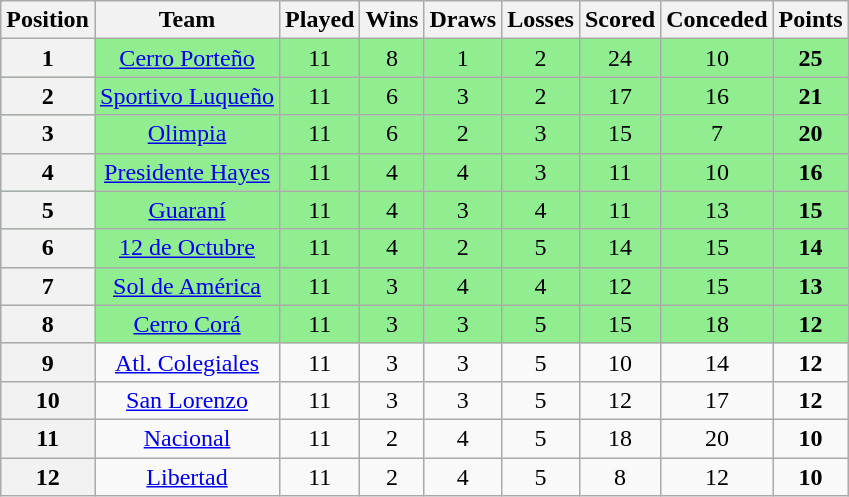<table class="wikitable" style="text-align:center">
<tr>
<th>Position</th>
<th>Team</th>
<th>Played</th>
<th>Wins</th>
<th>Draws</th>
<th>Losses</th>
<th>Scored</th>
<th>Conceded</th>
<th>Points</th>
</tr>
<tr bgcolor="lightgreen">
<th>1</th>
<td><a href='#'>Cerro Porteño</a></td>
<td>11</td>
<td>8</td>
<td>1</td>
<td>2</td>
<td>24</td>
<td>10</td>
<td><strong>25</strong></td>
</tr>
<tr bgcolor="lightgreen">
<th>2</th>
<td><a href='#'>Sportivo Luqueño</a></td>
<td>11</td>
<td>6</td>
<td>3</td>
<td>2</td>
<td>17</td>
<td>16</td>
<td><strong>21</strong></td>
</tr>
<tr bgcolor="lightgreen">
<th>3</th>
<td><a href='#'>Olimpia</a></td>
<td>11</td>
<td>6</td>
<td>2</td>
<td>3</td>
<td>15</td>
<td>7</td>
<td><strong>20</strong></td>
</tr>
<tr bgcolor="lightgreen">
<th>4</th>
<td><a href='#'>Presidente Hayes</a></td>
<td>11</td>
<td>4</td>
<td>4</td>
<td>3</td>
<td>11</td>
<td>10</td>
<td><strong>16</strong></td>
</tr>
<tr bgcolor="lightgreen">
<th>5</th>
<td><a href='#'>Guaraní</a></td>
<td>11</td>
<td>4</td>
<td>3</td>
<td>4</td>
<td>11</td>
<td>13</td>
<td><strong>15</strong></td>
</tr>
<tr bgcolor="lightgreen">
<th>6</th>
<td><a href='#'>12 de Octubre</a></td>
<td>11</td>
<td>4</td>
<td>2</td>
<td>5</td>
<td>14</td>
<td>15</td>
<td><strong>14</strong></td>
</tr>
<tr bgcolor="lightgreen">
<th>7</th>
<td><a href='#'>Sol de América</a></td>
<td>11</td>
<td>3</td>
<td>4</td>
<td>4</td>
<td>12</td>
<td>15</td>
<td><strong>13</strong></td>
</tr>
<tr bgcolor="lightgreen">
<th>8</th>
<td><a href='#'>Cerro Corá</a></td>
<td>11</td>
<td>3</td>
<td>3</td>
<td>5</td>
<td>15</td>
<td>18</td>
<td><strong>12</strong></td>
</tr>
<tr>
<th>9</th>
<td><a href='#'>Atl. Colegiales</a></td>
<td>11</td>
<td>3</td>
<td>3</td>
<td>5</td>
<td>10</td>
<td>14</td>
<td><strong>12</strong></td>
</tr>
<tr>
<th>10</th>
<td><a href='#'>San Lorenzo</a></td>
<td>11</td>
<td>3</td>
<td>3</td>
<td>5</td>
<td>12</td>
<td>17</td>
<td><strong>12</strong></td>
</tr>
<tr>
<th>11</th>
<td><a href='#'>Nacional</a></td>
<td>11</td>
<td>2</td>
<td>4</td>
<td>5</td>
<td>18</td>
<td>20</td>
<td><strong>10</strong></td>
</tr>
<tr>
<th>12</th>
<td><a href='#'>Libertad</a></td>
<td>11</td>
<td>2</td>
<td>4</td>
<td>5</td>
<td>8</td>
<td>12</td>
<td><strong>10</strong></td>
</tr>
</table>
